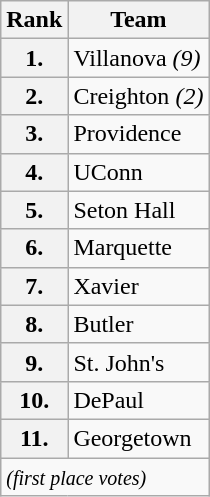<table class=wikitable>
<tr>
<th>Rank</th>
<th>Team</th>
</tr>
<tr>
<th>1.</th>
<td>Villanova <em>(9)</em></td>
</tr>
<tr>
<th>2.</th>
<td>Creighton <em>(2)</em></td>
</tr>
<tr>
<th>3.</th>
<td>Providence</td>
</tr>
<tr>
<th>4.</th>
<td>UConn</td>
</tr>
<tr>
<th>5.</th>
<td>Seton Hall</td>
</tr>
<tr>
<th>6.</th>
<td>Marquette</td>
</tr>
<tr>
<th>7.</th>
<td>Xavier</td>
</tr>
<tr>
<th>8.</th>
<td>Butler</td>
</tr>
<tr>
<th>9.</th>
<td>St. John's</td>
</tr>
<tr>
<th>10.</th>
<td>DePaul</td>
</tr>
<tr>
<th>11.</th>
<td>Georgetown</td>
</tr>
<tr>
<td colspan=3 valign=middle><small><em>(first place votes)</em></small></td>
</tr>
</table>
